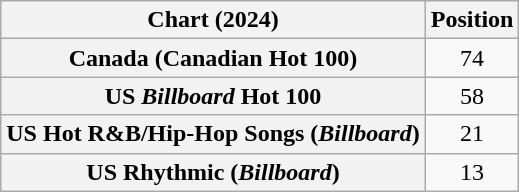<table class="wikitable sortable plainrowheaders" style="text-align:center">
<tr>
<th scope="col">Chart (2024)</th>
<th scope="col">Position</th>
</tr>
<tr>
<th scope="row">Canada (Canadian Hot 100)</th>
<td>74</td>
</tr>
<tr>
<th scope="row">US <em>Billboard</em> Hot 100</th>
<td>58</td>
</tr>
<tr>
<th scope="row">US Hot R&B/Hip-Hop Songs (<em>Billboard</em>)</th>
<td>21</td>
</tr>
<tr>
<th scope="row">US Rhythmic (<em>Billboard</em>)</th>
<td>13</td>
</tr>
</table>
